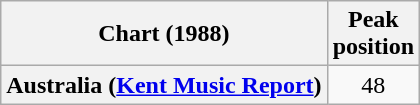<table class="wikitable sortable plainrowheaders" style="text-align:center">
<tr>
<th scope="col">Chart (1988)</th>
<th scope="col">Peak<br>position</th>
</tr>
<tr>
<th scope="row">Australia (<a href='#'>Kent Music Report</a>)</th>
<td align="center">48</td>
</tr>
</table>
